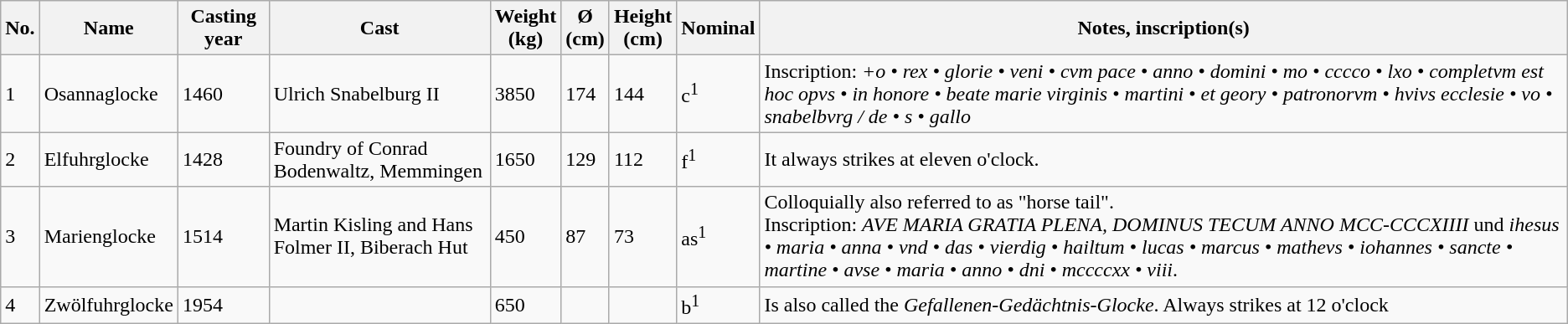<table class="wikitable">
<tr>
<th>No.</th>
<th>Name</th>
<th>Casting year</th>
<th>Cast</th>
<th>Weight<br>(kg)</th>
<th>Ø<br>(cm)</th>
<th>Height<br>(cm)</th>
<th>Nominal</th>
<th>Notes, inscription(s)</th>
</tr>
<tr>
<td>1</td>
<td>Osannaglocke</td>
<td>1460</td>
<td>Ulrich Snabelburg II</td>
<td>3850</td>
<td>174</td>
<td>144</td>
<td>c<sup>1</sup></td>
<td>Inscription: <em>+o • rex • glorie • veni • cvm pace • anno • domini • mo • cccco • lxo • completvm est hoc opvs • in honore • beate marie virginis • martini • et geory • patronorvm • hvivs ecclesie • vo • snabelbvrg / de • s • gallo</em></td>
</tr>
<tr>
<td>2</td>
<td>Elfuhrglocke</td>
<td>1428</td>
<td>Foundry of Conrad Bodenwaltz, Memmingen</td>
<td>1650</td>
<td>129</td>
<td>112</td>
<td>f<sup>1</sup></td>
<td>It always strikes at eleven o'clock.</td>
</tr>
<tr>
<td>3</td>
<td>Marienglocke</td>
<td>1514</td>
<td>Martin Kisling and Hans Folmer II, Biberach Hut</td>
<td>450</td>
<td>87</td>
<td>73</td>
<td>as<sup>1</sup></td>
<td>Colloquially also referred to as "horse tail".<br>Inscription: <em>AVE MARIA GRATIA PLENA, DOMINUS TECUM ANNO MCC-CCCXIIII</em> und <em>ihesus • maria • anna • vnd • das • vierdig • hailtum • lucas • marcus • mathevs • iohannes • sancte • martine • avse • maria • anno • dni • mccccxx • viii</em>.</td>
</tr>
<tr>
<td>4</td>
<td>Zwölfuhrglocke</td>
<td>1954</td>
<td></td>
<td>650</td>
<td></td>
<td></td>
<td>b<sup>1</sup></td>
<td>Is also called the <em>Gefallenen-Gedächtnis-Glocke</em>. Always strikes at 12 o'clock</td>
</tr>
</table>
